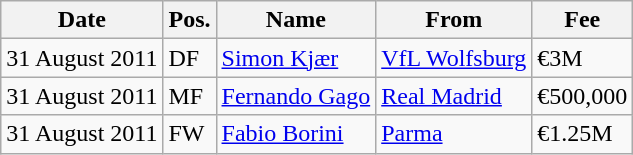<table class="wikitable">
<tr>
<th>Date</th>
<th>Pos.</th>
<th>Name</th>
<th>From</th>
<th>Fee</th>
</tr>
<tr>
<td>31 August 2011</td>
<td>DF</td>
<td> <a href='#'>Simon Kjær</a></td>
<td> <a href='#'>VfL Wolfsburg</a></td>
<td>€3M</td>
</tr>
<tr>
<td>31 August 2011</td>
<td>MF</td>
<td> <a href='#'>Fernando Gago</a></td>
<td> <a href='#'>Real Madrid</a></td>
<td>€500,000</td>
</tr>
<tr>
<td>31 August 2011</td>
<td>FW</td>
<td> <a href='#'>Fabio Borini</a></td>
<td> <a href='#'>Parma</a></td>
<td>€1.25M</td>
</tr>
</table>
